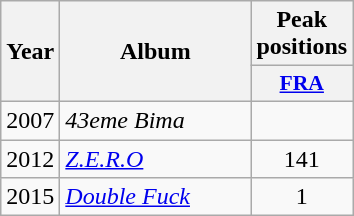<table class="wikitable">
<tr>
<th align="center" rowspan="2" width="10">Year</th>
<th align="center" rowspan="2" width="120">Album</th>
<th align="center" colspan="1" width="20">Peak positions</th>
</tr>
<tr>
<th scope="col" style="width:3em;font-size:90%;"><a href='#'>FRA</a><br></th>
</tr>
<tr>
<td style="text-align:center;">2007</td>
<td><em>43eme Bima</em></td>
<td style="text-align:center;"></td>
</tr>
<tr>
<td style="text-align:center;">2012</td>
<td><em><a href='#'>Z.E.R.O</a></em></td>
<td style="text-align:center;">141</td>
</tr>
<tr>
<td style="text-align:center;">2015</td>
<td><em><a href='#'>Double Fuck</a></em></td>
<td style="text-align:center;">1</td>
</tr>
</table>
